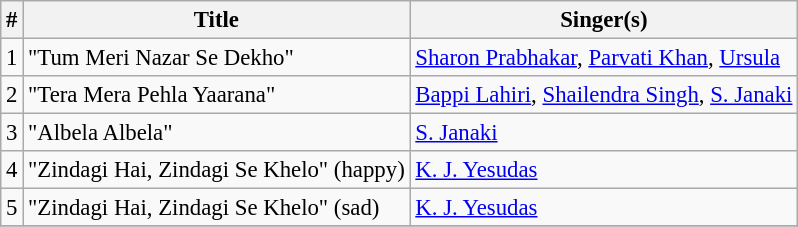<table class="wikitable" style="font-size:95%;">
<tr>
<th>#</th>
<th>Title</th>
<th>Singer(s)</th>
</tr>
<tr>
<td>1</td>
<td>"Tum Meri Nazar Se Dekho"</td>
<td><a href='#'>Sharon Prabhakar</a>, <a href='#'>Parvati Khan</a>, <a href='#'>Ursula</a></td>
</tr>
<tr>
<td>2</td>
<td>"Tera Mera Pehla Yaarana"</td>
<td><a href='#'>Bappi Lahiri</a>, <a href='#'>Shailendra Singh</a>, <a href='#'>S. Janaki</a></td>
</tr>
<tr>
<td>3</td>
<td>"Albela Albela"</td>
<td><a href='#'>S. Janaki</a></td>
</tr>
<tr>
<td>4</td>
<td>"Zindagi Hai, Zindagi Se Khelo" (happy)</td>
<td><a href='#'>K. J. Yesudas</a></td>
</tr>
<tr>
<td>5</td>
<td>"Zindagi Hai, Zindagi Se Khelo" (sad)</td>
<td><a href='#'>K. J. Yesudas</a></td>
</tr>
<tr>
</tr>
</table>
